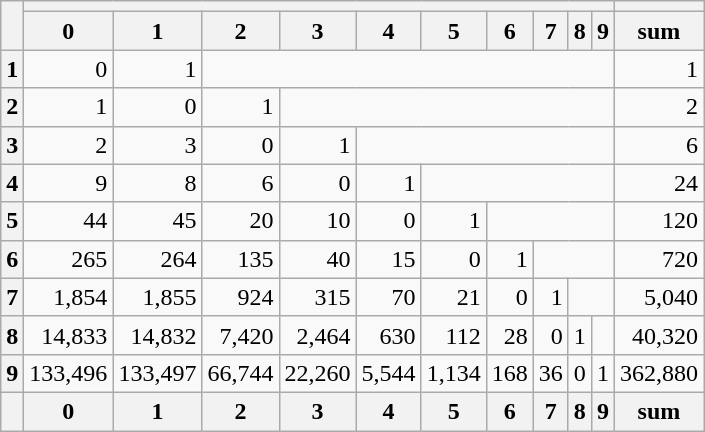<table class="wikitable">
<tr>
<th rowspan="2" valign="center"></th>
<th colspan="10"></th>
<th></th>
</tr>
<tr>
<th>0</th>
<th>1</th>
<th>2</th>
<th>3</th>
<th>4</th>
<th>5</th>
<th>6</th>
<th>7</th>
<th>8</th>
<th>9</th>
<th>sum</th>
</tr>
<tr>
<th>1</th>
<td align="right">0</td>
<td align="right">1</td>
<td colspan="8"></td>
<td align="right">1</td>
</tr>
<tr>
<th>2</th>
<td align="right">1</td>
<td align="right">0</td>
<td align="right">1</td>
<td colspan="7"></td>
<td align="right">2</td>
</tr>
<tr>
<th>3</th>
<td align="right">2</td>
<td align="right">3</td>
<td align="right">0</td>
<td align="right">1</td>
<td colspan="6"></td>
<td align="right">6</td>
</tr>
<tr>
<th>4</th>
<td align="right">9</td>
<td align="right">8</td>
<td align="right">6</td>
<td align="right">0</td>
<td align="right">1</td>
<td colspan="5"></td>
<td align="right">24</td>
</tr>
<tr>
<th>5</th>
<td align="right">44</td>
<td align="right">45</td>
<td align="right">20</td>
<td align="right">10</td>
<td align="right">0</td>
<td align="right">1</td>
<td colspan="4"></td>
<td align="right">120</td>
</tr>
<tr>
<th>6</th>
<td align="right">265</td>
<td align="right">264</td>
<td align="right">135</td>
<td align="right">40</td>
<td align="right">15</td>
<td align="right">0</td>
<td align="right">1</td>
<td colspan="3"></td>
<td align="right">720</td>
</tr>
<tr>
<th>7</th>
<td align="right">1,854</td>
<td align="right">1,855</td>
<td align="right">924</td>
<td align="right">315</td>
<td align="right">70</td>
<td align="right">21</td>
<td align="right">0</td>
<td align="right">1</td>
<td colspan="2"></td>
<td align="right">5,040</td>
</tr>
<tr>
<th>8</th>
<td align="right">14,833</td>
<td align="right">14,832</td>
<td align="right">7,420</td>
<td align="right">2,464</td>
<td align="right">630</td>
<td align="right">112</td>
<td align="right">28</td>
<td align="right">0</td>
<td align="right">1</td>
<td colspan="1"></td>
<td align="right">40,320</td>
</tr>
<tr>
<th>9</th>
<td align="right">133,496</td>
<td align="right">133,497</td>
<td align="right">66,744</td>
<td align="right">22,260</td>
<td align="right">5,544</td>
<td align="right">1,134</td>
<td align="right">168</td>
<td align="right">36</td>
<td align="right">0</td>
<td align="right">1</td>
<td align="right">362,880</td>
</tr>
<tr>
<th></th>
<th>0</th>
<th>1</th>
<th>2</th>
<th>3</th>
<th>4</th>
<th>5</th>
<th>6</th>
<th>7</th>
<th>8</th>
<th>9</th>
<th>sum</th>
</tr>
</table>
